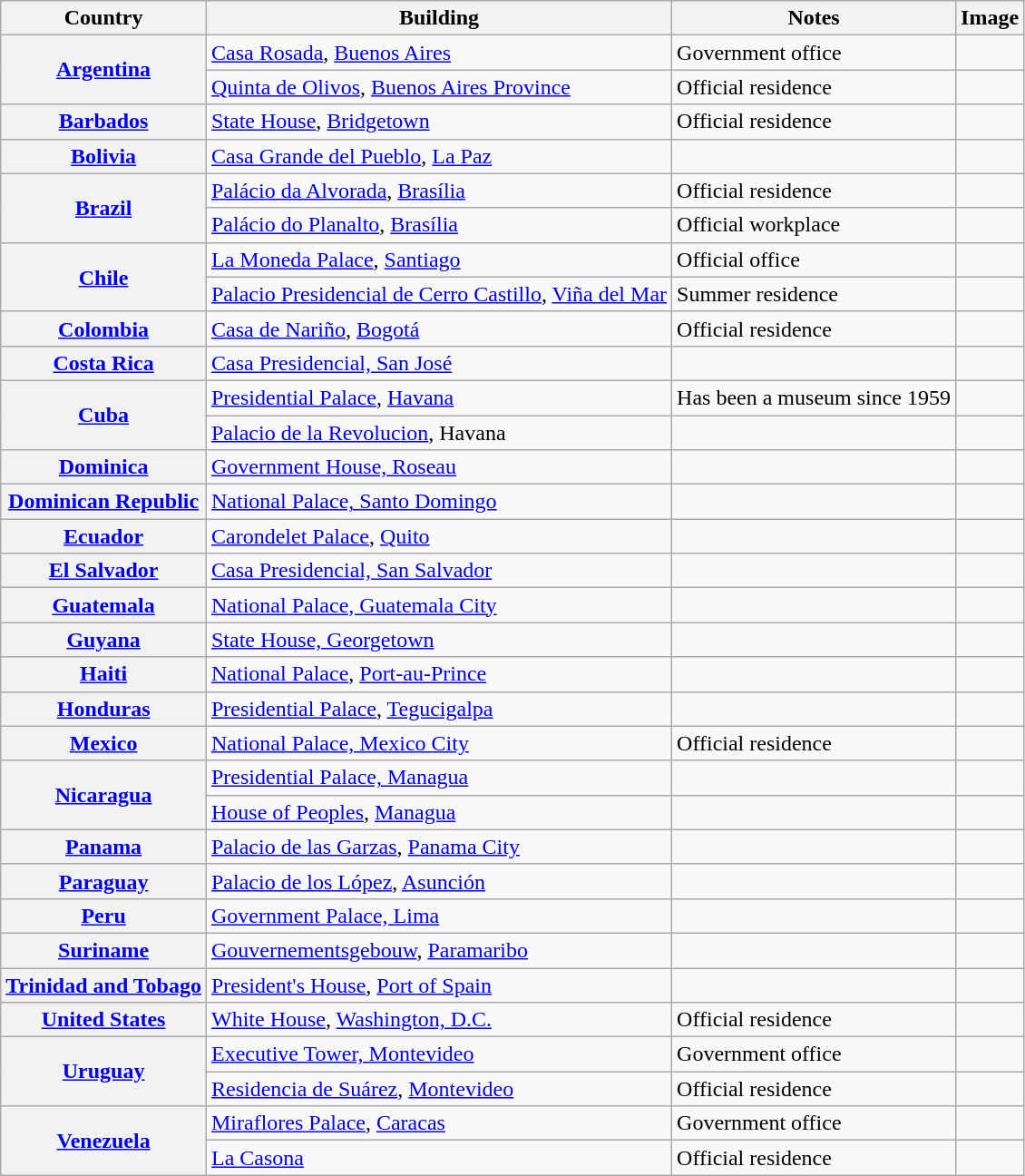<table class="wikitable sortable plainrowheaders">
<tr>
<th scope="col">Country</th>
<th scope="col">Building</th>
<th scope="col">Notes</th>
<th scope="col">Image</th>
</tr>
<tr>
<th scope="row" rowspan="2"><a href='#'>Argentina</a></th>
<td><a href='#'>Casa Rosada</a>, <a href='#'>Buenos Aires</a></td>
<td>Government office</td>
<td></td>
</tr>
<tr>
<td><a href='#'>Quinta de Olivos</a>, <a href='#'>Buenos Aires Province</a></td>
<td>Official residence</td>
<td></td>
</tr>
<tr>
<th scope="row"><a href='#'>Barbados</a></th>
<td><a href='#'>State House</a>, <a href='#'>Bridgetown</a></td>
<td>Official residence</td>
<td></td>
</tr>
<tr>
<th scope="row"><a href='#'>Bolivia</a></th>
<td><a href='#'>Casa Grande del Pueblo</a>, <a href='#'>La Paz</a></td>
<td></td>
<td></td>
</tr>
<tr>
<th scope="row" rowspan="2"><a href='#'>Brazil</a></th>
<td><a href='#'>Palácio da Alvorada</a>, <a href='#'>Brasília</a></td>
<td>Official residence</td>
<td></td>
</tr>
<tr>
<td><a href='#'>Palácio do Planalto</a>, <a href='#'>Brasília</a></td>
<td>Official workplace</td>
<td></td>
</tr>
<tr>
<th scope="row" rowspan="2"><a href='#'>Chile</a></th>
<td><a href='#'>La Moneda Palace</a>, <a href='#'>Santiago</a></td>
<td>Official office</td>
<td></td>
</tr>
<tr>
<td><a href='#'>Palacio Presidencial de Cerro Castillo</a>, <a href='#'>Viña del Mar</a></td>
<td>Summer residence</td>
<td></td>
</tr>
<tr>
<th scope="row"><a href='#'>Colombia</a></th>
<td><a href='#'>Casa de Nariño</a>, <a href='#'>Bogotá</a></td>
<td>Official residence</td>
<td></td>
</tr>
<tr>
<th scope="row"><a href='#'>Costa Rica</a></th>
<td><a href='#'>Casa Presidencial, San José</a></td>
<td></td>
<td></td>
</tr>
<tr>
<th scope="row" rowspan="2"><a href='#'>Cuba</a></th>
<td><a href='#'>Presidential Palace</a>, <a href='#'>Havana</a></td>
<td>Has been a museum since 1959</td>
<td></td>
</tr>
<tr>
<td><a href='#'>Palacio de la Revolucion</a>, Havana</td>
<td></td>
<td></td>
</tr>
<tr>
<th scope="row"><a href='#'>Dominica</a></th>
<td><a href='#'>Government House, Roseau</a></td>
<td></td>
<td></td>
</tr>
<tr>
<th scope="row"><a href='#'>Dominican Republic</a></th>
<td><a href='#'>National Palace, Santo Domingo</a></td>
<td></td>
<td></td>
</tr>
<tr>
<th scope="row"><a href='#'>Ecuador</a></th>
<td><a href='#'>Carondelet Palace</a>, <a href='#'>Quito</a></td>
<td></td>
<td></td>
</tr>
<tr>
<th scope="row"><a href='#'>El Salvador</a></th>
<td><a href='#'>Casa Presidencial, San Salvador</a></td>
<td></td>
<td></td>
</tr>
<tr>
<th scope="row"><a href='#'>Guatemala</a></th>
<td><a href='#'>National Palace, Guatemala City</a></td>
<td></td>
<td></td>
</tr>
<tr>
<th scope="row"><a href='#'>Guyana</a></th>
<td><a href='#'>State House, Georgetown</a></td>
<td></td>
<td></td>
</tr>
<tr>
<th scope="row"><a href='#'>Haiti</a></th>
<td><a href='#'>National Palace</a>, <a href='#'>Port-au-Prince</a></td>
<td></td>
<td></td>
</tr>
<tr>
<th scope="row"><a href='#'>Honduras</a></th>
<td><a href='#'>Presidential Palace</a>, <a href='#'>Tegucigalpa</a></td>
<td></td>
<td></td>
</tr>
<tr>
<th scope="row"><a href='#'>Mexico</a></th>
<td><a href='#'>National Palace, Mexico City</a></td>
<td>Official residence</td>
<td></td>
</tr>
<tr>
<th scope="row" rowspan="2"><a href='#'>Nicaragua</a></th>
<td><a href='#'>Presidential Palace, Managua</a></td>
<td></td>
<td></td>
</tr>
<tr>
<td><a href='#'>House of Peoples</a>, <a href='#'>Managua</a></td>
<td></td>
<td></td>
</tr>
<tr>
<th scope="row"><a href='#'>Panama</a></th>
<td><a href='#'>Palacio de las Garzas</a>, <a href='#'>Panama City</a></td>
<td></td>
<td></td>
</tr>
<tr>
<th scope="row"><a href='#'>Paraguay</a></th>
<td><a href='#'>Palacio de los López</a>, <a href='#'>Asunción</a></td>
<td></td>
<td></td>
</tr>
<tr>
<th scope="row"><a href='#'>Peru</a></th>
<td><a href='#'>Government Palace, Lima</a></td>
<td></td>
<td></td>
</tr>
<tr>
<th scope="row"><a href='#'>Suriname</a></th>
<td><a href='#'>Gouvernementsgebouw</a>, <a href='#'>Paramaribo</a></td>
<td></td>
<td></td>
</tr>
<tr>
<th scope="row"><a href='#'>Trinidad and Tobago</a></th>
<td><a href='#'>President's House</a>, <a href='#'>Port of Spain</a></td>
<td></td>
<td></td>
</tr>
<tr>
<th scope="row"><a href='#'>United States</a></th>
<td><a href='#'>White House</a>, <a href='#'>Washington, D.C.</a></td>
<td>Official residence</td>
<td></td>
</tr>
<tr>
<th scope="row" rowspan="2"><a href='#'>Uruguay</a></th>
<td><a href='#'>Executive Tower, Montevideo</a></td>
<td>Government office</td>
<td></td>
</tr>
<tr>
<td><a href='#'>Residencia de Suárez</a>, <a href='#'>Montevideo</a></td>
<td>Official residence</td>
<td></td>
</tr>
<tr>
<th scope="row" rowspan="2"><a href='#'>Venezuela</a></th>
<td><a href='#'>Miraflores Palace</a>, <a href='#'>Caracas</a></td>
<td>Government office</td>
<td></td>
</tr>
<tr>
<td><a href='#'>La Casona</a></td>
<td>Official residence</td>
<td></td>
</tr>
</table>
